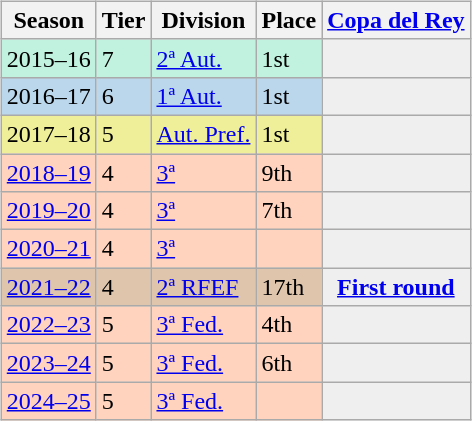<table>
<tr>
<td valign="top" width=0%><br><table class="wikitable">
<tr style="background:#f0f6fa;">
<th>Season</th>
<th>Tier</th>
<th>Division</th>
<th>Place</th>
<th><a href='#'>Copa del Rey</a></th>
</tr>
<tr>
<td style="background:#C0F2DF;">2015–16</td>
<td style="background:#C0F2DF;">7</td>
<td style="background:#C0F2DF;"><a href='#'>2ª Aut.</a></td>
<td style="background:#C0F2DF;">1st</td>
<th style="background:#efefef;"></th>
</tr>
<tr>
<td style="background:#BBD7EC;">2016–17</td>
<td style="background:#BBD7EC;">6</td>
<td style="background:#BBD7EC;"><a href='#'>1ª Aut.</a></td>
<td style="background:#BBD7EC;">1st</td>
<th style="background:#efefef;"></th>
</tr>
<tr>
<td style="background:#EFEF99;">2017–18</td>
<td style="background:#EFEF99;">5</td>
<td style="background:#EFEF99;"><a href='#'>Aut. Pref.</a></td>
<td style="background:#EFEF99;">1st</td>
<th style="background:#efefef;"></th>
</tr>
<tr>
<td style="background:#FFD3BD;"><a href='#'>2018–19</a></td>
<td style="background:#FFD3BD;">4</td>
<td style="background:#FFD3BD;"><a href='#'>3ª</a></td>
<td style="background:#FFD3BD;">9th</td>
<td style="background:#efefef;"></td>
</tr>
<tr>
<td style="background:#FFD3BD;"><a href='#'>2019–20</a></td>
<td style="background:#FFD3BD;">4</td>
<td style="background:#FFD3BD;"><a href='#'>3ª</a></td>
<td style="background:#FFD3BD;">7th</td>
<td style="background:#efefef;"></td>
</tr>
<tr>
<td style="background:#FFD3BD;"><a href='#'>2020–21</a></td>
<td style="background:#FFD3BD;">4</td>
<td style="background:#FFD3BD;"><a href='#'>3ª</a></td>
<td style="background:#FFD3BD;"></td>
<td style="background:#efefef;"></td>
</tr>
<tr>
<td style="background:#DEC5AB;"><a href='#'>2021–22</a></td>
<td style="background:#DEC5AB;">4</td>
<td style="background:#DEC5AB;"><a href='#'>2ª RFEF</a></td>
<td style="background:#DEC5AB;">17th</td>
<th style="background:#efefef;"><a href='#'>First round</a></th>
</tr>
<tr>
<td style="background:#FFD3BD;"><a href='#'>2022–23</a></td>
<td style="background:#FFD3BD;">5</td>
<td style="background:#FFD3BD;"><a href='#'>3ª Fed.</a></td>
<td style="background:#FFD3BD;">4th</td>
<td style="background:#efefef;"></td>
</tr>
<tr>
<td style="background:#FFD3BD;"><a href='#'>2023–24</a></td>
<td style="background:#FFD3BD;">5</td>
<td style="background:#FFD3BD;"><a href='#'>3ª Fed.</a></td>
<td style="background:#FFD3BD;">6th</td>
<td style="background:#efefef;"></td>
</tr>
<tr>
<td style="background:#FFD3BD;"><a href='#'>2024–25</a></td>
<td style="background:#FFD3BD;">5</td>
<td style="background:#FFD3BD;"><a href='#'>3ª Fed.</a></td>
<td style="background:#FFD3BD;"></td>
<td style="background:#efefef;"></td>
</tr>
</table>
</td>
</tr>
</table>
